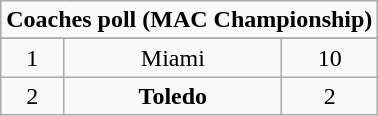<table class="wikitable">
<tr align="center">
<td align="center" Colspan="3"><strong>Coaches poll (MAC Championship)</strong></td>
</tr>
<tr align="center">
</tr>
<tr align="center">
<td>1</td>
<td>Miami</td>
<td>10</td>
</tr>
<tr align="center">
<td>2</td>
<td><strong>Toledo</strong></td>
<td>2</td>
</tr>
</table>
